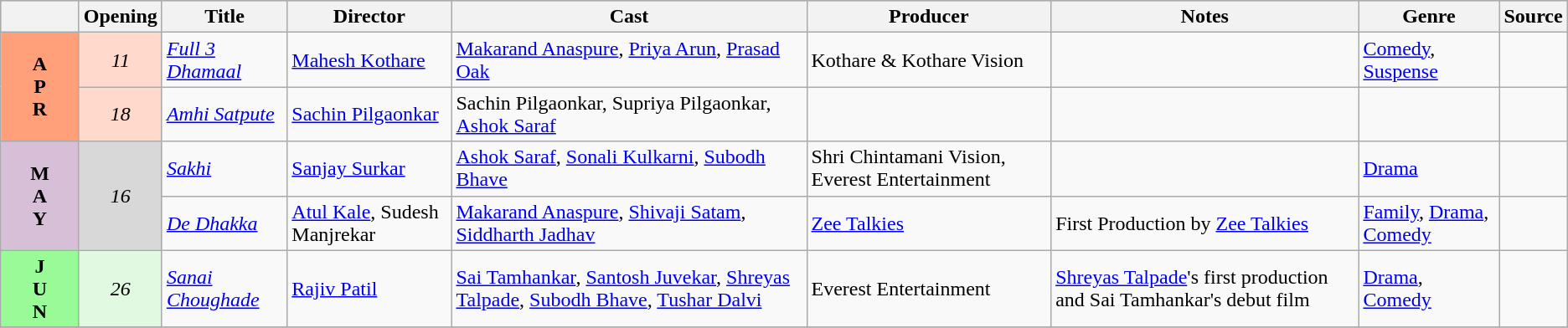<table class="wikitable">
<tr style="background:#b0e0e6; text-align:center;">
<th style="width:5%; colspan="2"></th>
<th><strong>Opening</strong></th>
<th><strong>Title</strong></th>
<th><strong>Director</strong></th>
<th><strong>Cast</strong></th>
<th><strong>Producer</strong></th>
<th><strong>Notes</strong></th>
<th><strong>Genre</strong></th>
<th><strong>Source</strong></th>
</tr>
<tr>
<td rowspan="2" style="text-align:center; background:#ffa07a;"><strong>A<br>P<br>R</strong></td>
<td rowspan="1" style="text-align:center; background:#ffdacc;"><em>11</em></td>
<td><em><a href='#'>Full 3 Dhamaal</a></em></td>
<td><a href='#'>Mahesh Kothare</a></td>
<td><a href='#'>Makarand Anaspure</a>, <a href='#'>Priya Arun</a>, <a href='#'>Prasad Oak</a></td>
<td>Kothare & Kothare Vision</td>
<td></td>
<td><a href='#'>Comedy</a>, <a href='#'>Suspense</a></td>
<td></td>
</tr>
<tr>
<td rowspan="1" style="text-align:center; background:#ffdacc;"><em>18</em></td>
<td><em><a href='#'>Amhi Satpute</a></em></td>
<td><a href='#'>Sachin Pilgaonkar</a></td>
<td>Sachin Pilgaonkar, Supriya Pilgaonkar, <a href='#'>Ashok Saraf</a></td>
<td></td>
<td></td>
<td></td>
<td></td>
</tr>
<tr>
<td rowspan="2" style="text-align:center; background:thistle;"><strong>M<br>A<br>Y</strong></td>
<td rowspan="2" style="text-align:center; background:#d8d8d8;"><em>16</em></td>
<td><em><a href='#'>Sakhi</a></em></td>
<td><a href='#'>Sanjay Surkar</a></td>
<td><a href='#'>Ashok Saraf</a>, <a href='#'>Sonali Kulkarni</a>, <a href='#'>Subodh Bhave</a></td>
<td>Shri Chintamani Vision, Everest Entertainment</td>
<td></td>
<td><a href='#'>Drama</a></td>
<td></td>
</tr>
<tr>
<td><em><a href='#'>De Dhakka</a></em></td>
<td><a href='#'>Atul Kale</a>, Sudesh Manjrekar</td>
<td><a href='#'>Makarand Anaspure</a>, <a href='#'>Shivaji Satam</a>, <a href='#'>Siddharth Jadhav</a></td>
<td><a href='#'>Zee Talkies</a></td>
<td>First Production by <a href='#'>Zee Talkies</a></td>
<td><a href='#'>Family</a>, <a href='#'>Drama</a>, <a href='#'>Comedy</a></td>
<td></td>
</tr>
<tr>
<td rowspan="1" style="text-align:center; background:#98fb98;"><strong>J<br>U<br>N</strong></td>
<td rowspan="1" style="text-align:center; background:#e0f9e0;"><em>26</em></td>
<td><em><a href='#'>Sanai Choughade</a></em></td>
<td><a href='#'>Rajiv Patil</a></td>
<td><a href='#'>Sai Tamhankar</a>, <a href='#'>Santosh Juvekar</a>, <a href='#'>Shreyas Talpade</a>, <a href='#'>Subodh Bhave</a>, <a href='#'>Tushar Dalvi</a></td>
<td>Everest Entertainment</td>
<td><a href='#'>Shreyas Talpade</a>'s first production and Sai Tamhankar's debut film</td>
<td><a href='#'>Drama</a>, <a href='#'>Comedy</a></td>
<td></td>
</tr>
<tr>
</tr>
</table>
